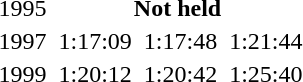<table>
<tr>
<td>1995</td>
<th colspan=6>Not held</th>
</tr>
<tr>
<td>1997</td>
<td></td>
<td>1:17:09</td>
<td></td>
<td>1:17:48</td>
<td></td>
<td>1:21:44</td>
</tr>
<tr>
<td>1999</td>
<td></td>
<td>1:20:12</td>
<td></td>
<td>1:20:42</td>
<td></td>
<td>1:25:40</td>
</tr>
</table>
